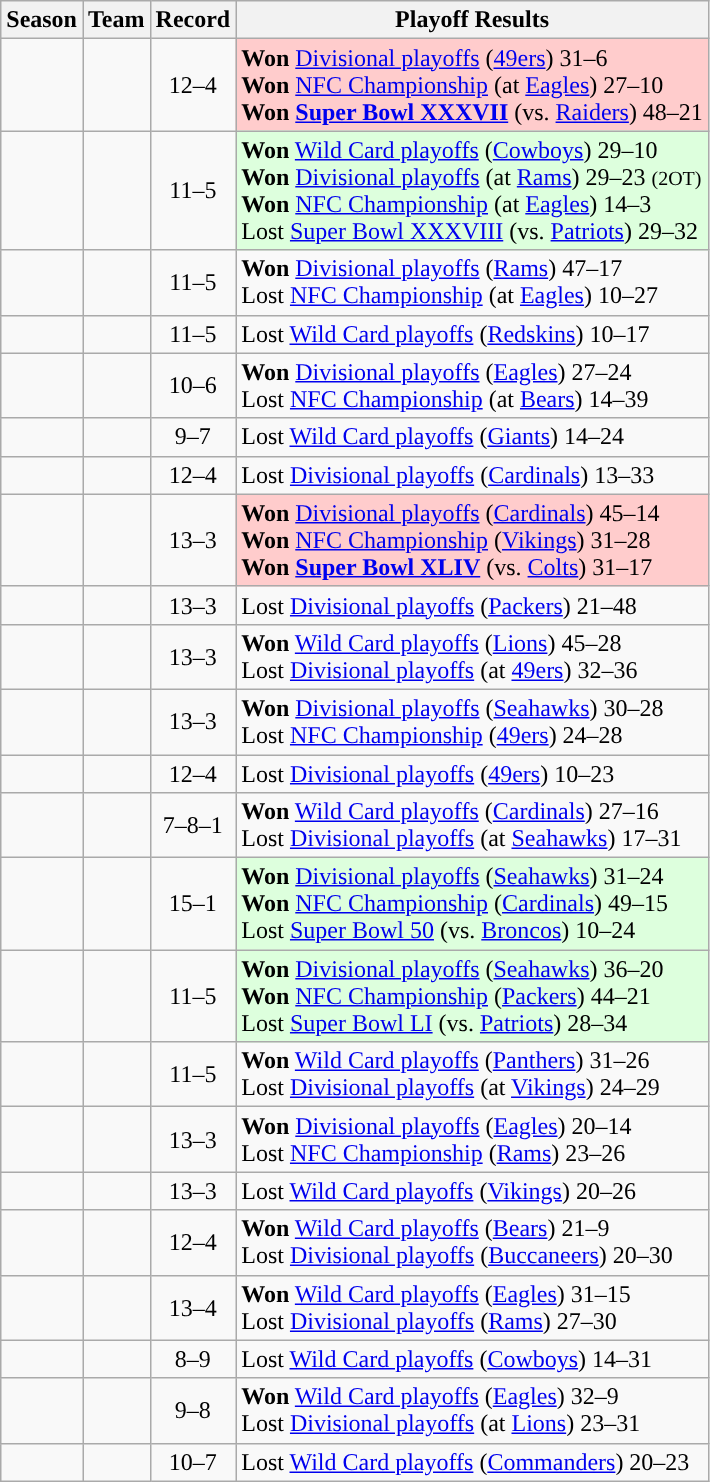<table class="wikitable">
<tr>
<th>Season</th>
<th>Team</th>
<th>Record</th>
<th>Playoff Results</th>
</tr>
<tr>
<td></td>
<td><strong><a href='#'></a></strong></td>
<td align="center">12–4</td>
<td style="background: #FFCCCC;" valign="top"><strong>Won</strong> <a href='#'>Divisional playoffs</a> (<a href='#'>49ers</a>) 31–6<br><strong>Won</strong> <a href='#'>NFC Championship</a> (at <a href='#'>Eagles</a>) 27–10<br><strong>Won <a href='#'>Super Bowl XXXVII</a></strong> (vs. <a href='#'>Raiders</a>) 48–21</td>
</tr>
<tr>
<td></td>
<td><strong><a href='#'></a></strong></td>
<td align="center">11–5</td>
<td bgcolor="#DDFFDD"><strong>Won</strong> <a href='#'>Wild Card playoffs</a> (<a href='#'>Cowboys</a>) 29–10<br><strong>Won</strong> <a href='#'>Divisional playoffs</a> (at <a href='#'>Rams</a>) 29–23 <small>(2OT)</small><br><strong>Won</strong> <a href='#'>NFC Championship</a> (at <a href='#'>Eagles</a>) 14–3<br> Lost <a href='#'>Super Bowl XXXVIII</a> (vs. <a href='#'>Patriots</a>) 29–32</td>
</tr>
<tr>
<td></td>
<td><strong><a href='#'></a></strong></td>
<td align="center">11–5</td>
<td><strong>Won</strong> <a href='#'>Divisional playoffs</a> (<a href='#'>Rams</a>) 47–17<br>Lost <a href='#'>NFC Championship</a> (at <a href='#'>Eagles</a>) 10–27</td>
</tr>
<tr>
<td></td>
<td><strong><a href='#'></a></strong></td>
<td align="center">11–5</td>
<td>Lost <a href='#'>Wild Card playoffs</a> (<a href='#'>Redskins</a>) 10–17</td>
</tr>
<tr>
<td></td>
<td><strong><a href='#'></a></strong></td>
<td align="center">10–6</td>
<td><strong>Won</strong> <a href='#'>Divisional playoffs</a> (<a href='#'>Eagles</a>) 27–24<br>Lost <a href='#'>NFC Championship</a> (at <a href='#'>Bears</a>) 14–39</td>
</tr>
<tr>
<td></td>
<td><strong><a href='#'></a></strong></td>
<td align="center">9–7</td>
<td>Lost <a href='#'>Wild Card playoffs</a> (<a href='#'>Giants</a>) 14–24</td>
</tr>
<tr>
<td></td>
<td><strong><a href='#'></a></strong></td>
<td align="center">12–4</td>
<td>Lost <a href='#'>Divisional playoffs</a> (<a href='#'>Cardinals</a>) 13–33</td>
</tr>
<tr>
<td></td>
<td><strong><a href='#'></a></strong></td>
<td align="center">13–3</td>
<td style="background: #FFCCCC;" valign="top"><strong>Won</strong> <a href='#'>Divisional playoffs</a> (<a href='#'>Cardinals</a>) 45–14<br><strong>Won</strong> <a href='#'>NFC Championship</a> (<a href='#'>Vikings</a>) 31–28  <br><strong>Won <a href='#'>Super Bowl XLIV</a></strong> (vs. <a href='#'>Colts</a>) 31–17</td>
</tr>
<tr>
<td></td>
<td><strong><a href='#'></a></strong></td>
<td align="center">13–3</td>
<td>Lost <a href='#'>Divisional playoffs</a> (<a href='#'>Packers</a>) 21–48</td>
</tr>
<tr>
<td></td>
<td><strong><a href='#'></a></strong></td>
<td align="center">13–3</td>
<td><strong>Won</strong> <a href='#'>Wild Card playoffs</a> (<a href='#'>Lions</a>) 45–28 <br>  Lost <a href='#'>Divisional playoffs</a> (at <a href='#'>49ers</a>) 32–36</td>
</tr>
<tr>
<td></td>
<td><strong><a href='#'></a></strong></td>
<td align="center">13–3</td>
<td><strong>Won</strong> <a href='#'>Divisional playoffs</a> (<a href='#'>Seahawks</a>) 30–28<br>Lost <a href='#'>NFC Championship</a> (<a href='#'>49ers</a>) 24–28</td>
</tr>
<tr>
<td></td>
<td><strong><a href='#'></a></strong></td>
<td align="center">12–4</td>
<td>Lost <a href='#'>Divisional playoffs</a> (<a href='#'>49ers</a>) 10–23</td>
</tr>
<tr>
<td></td>
<td><strong><a href='#'></a></strong></td>
<td align="center">7–8–1</td>
<td><strong>Won</strong> <a href='#'>Wild Card playoffs</a> (<a href='#'>Cardinals</a>) 27–16<br>Lost <a href='#'>Divisional playoffs</a> (at <a href='#'>Seahawks</a>) 17–31</td>
</tr>
<tr>
<td></td>
<td><strong><a href='#'></a></strong></td>
<td align="center">15–1</td>
<td bgcolor="#DDFFDD"><strong>Won</strong> <a href='#'>Divisional playoffs</a> (<a href='#'>Seahawks</a>) 31–24<br><strong>Won</strong> <a href='#'>NFC Championship</a> (<a href='#'>Cardinals</a>) 49–15<br>Lost <a href='#'>Super Bowl 50</a> (vs. <a href='#'>Broncos</a>) 10–24</td>
</tr>
<tr>
<td></td>
<td><strong><a href='#'></a></strong></td>
<td align="center">11–5</td>
<td bgcolor="#DDFFDD"><strong>Won</strong> <a href='#'>Divisional playoffs</a> (<a href='#'>Seahawks</a>) 36–20<br><strong>Won</strong> <a href='#'>NFC Championship</a> (<a href='#'>Packers</a>) 44–21<br>Lost <a href='#'>Super Bowl LI</a> (vs. <a href='#'>Patriots</a>) 28–34 </td>
</tr>
<tr>
<td></td>
<td><strong><a href='#'></a></strong></td>
<td align="center">11–5</td>
<td><strong>Won</strong> <a href='#'>Wild Card playoffs</a> (<a href='#'>Panthers</a>) 31–26<br>Lost <a href='#'>Divisional playoffs</a> (at <a href='#'>Vikings</a>) 24–29</td>
</tr>
<tr>
<td></td>
<td><strong><a href='#'></a></strong></td>
<td align="center">13–3</td>
<td><strong>Won</strong> <a href='#'>Divisional playoffs</a> (<a href='#'>Eagles</a>) 20–14 <br>Lost <a href='#'>NFC Championship</a> (<a href='#'>Rams</a>) 23–26 </td>
</tr>
<tr>
<td></td>
<td><strong><a href='#'></a></strong></td>
<td align="center">13–3</td>
<td>Lost <a href='#'>Wild Card playoffs</a> (<a href='#'>Vikings</a>) 20–26 </td>
</tr>
<tr>
<td></td>
<td><strong><a href='#'></a></strong></td>
<td align="center">12–4</td>
<td><strong>Won</strong> <a href='#'>Wild Card playoffs</a> (<a href='#'>Bears</a>) 21–9 <br> Lost <a href='#'>Divisional playoffs</a> (<a href='#'>Buccaneers</a>) 20–30</td>
</tr>
<tr>
<td></td>
<td><strong><a href='#'></a></strong></td>
<td align="center">13–4</td>
<td><strong>Won</strong> <a href='#'>Wild Card playoffs</a> (<a href='#'>Eagles</a>) 31–15 <br> Lost <a href='#'>Divisional playoffs</a> (<a href='#'>Rams</a>) 27–30</td>
</tr>
<tr>
<td></td>
<td><strong><a href='#'></a></strong></td>
<td align="center">8–9</td>
<td>Lost <a href='#'>Wild Card playoffs</a> (<a href='#'>Cowboys</a>) 14–31</td>
</tr>
<tr>
<td></td>
<td><strong><a href='#'></a></strong></td>
<td align="center">9–8</td>
<td><strong>Won</strong> <a href='#'>Wild Card playoffs</a> (<a href='#'>Eagles</a>) 32–9 <br> Lost <a href='#'>Divisional playoffs</a> (at <a href='#'>Lions</a>) 23–31</td>
</tr>
<tr>
<td></td>
<td><strong><a href='#'></a></strong></td>
<td align="center">10–7</td>
<td>Lost <a href='#'>Wild Card playoffs</a> (<a href='#'>Commanders</a>) 20–23</td>
</tr>
</table>
